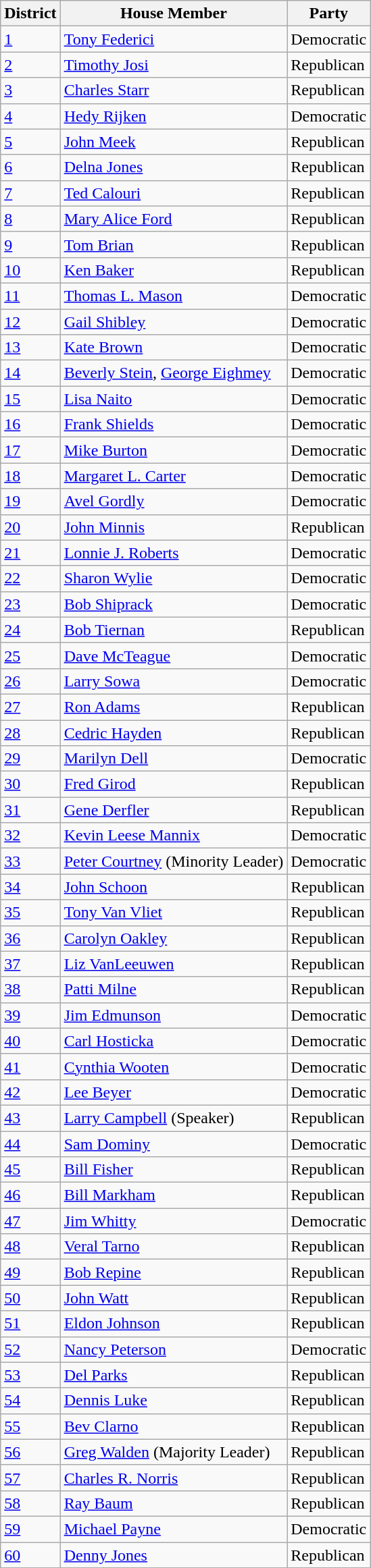<table class="wikitable">
<tr>
<th>District</th>
<th>House Member</th>
<th>Party</th>
</tr>
<tr>
<td><a href='#'>1</a></td>
<td><a href='#'>Tony Federici</a></td>
<td>Democratic</td>
</tr>
<tr>
<td><a href='#'>2</a></td>
<td><a href='#'>Timothy Josi</a></td>
<td>Republican</td>
</tr>
<tr>
<td><a href='#'>3</a></td>
<td><a href='#'>Charles Starr</a></td>
<td>Republican</td>
</tr>
<tr>
<td><a href='#'>4</a></td>
<td><a href='#'>Hedy Rijken</a></td>
<td>Democratic</td>
</tr>
<tr>
<td><a href='#'>5</a></td>
<td><a href='#'>John Meek</a></td>
<td>Republican</td>
</tr>
<tr>
<td><a href='#'>6</a></td>
<td><a href='#'>Delna Jones</a></td>
<td>Republican</td>
</tr>
<tr>
<td><a href='#'>7</a></td>
<td><a href='#'>Ted Calouri</a></td>
<td>Republican</td>
</tr>
<tr>
<td><a href='#'>8</a></td>
<td><a href='#'>Mary Alice Ford</a></td>
<td>Republican</td>
</tr>
<tr>
<td><a href='#'>9</a></td>
<td><a href='#'>Tom Brian</a></td>
<td>Republican</td>
</tr>
<tr>
<td><a href='#'>10</a></td>
<td><a href='#'>Ken Baker</a></td>
<td>Republican</td>
</tr>
<tr>
<td><a href='#'>11</a></td>
<td><a href='#'>Thomas L. Mason</a></td>
<td>Democratic</td>
</tr>
<tr>
<td><a href='#'>12</a></td>
<td><a href='#'>Gail Shibley</a></td>
<td>Democratic</td>
</tr>
<tr>
<td><a href='#'>13</a></td>
<td><a href='#'>Kate Brown</a></td>
<td>Democratic</td>
</tr>
<tr>
<td><a href='#'>14</a></td>
<td><a href='#'>Beverly Stein</a>, <a href='#'>George Eighmey</a></td>
<td>Democratic</td>
</tr>
<tr>
<td><a href='#'>15</a></td>
<td><a href='#'>Lisa Naito</a></td>
<td>Democratic</td>
</tr>
<tr>
<td><a href='#'>16</a></td>
<td><a href='#'>Frank Shields</a></td>
<td>Democratic</td>
</tr>
<tr>
<td><a href='#'>17</a></td>
<td><a href='#'>Mike Burton</a></td>
<td>Democratic</td>
</tr>
<tr>
<td><a href='#'>18</a></td>
<td><a href='#'>Margaret L. Carter</a></td>
<td>Democratic</td>
</tr>
<tr>
<td><a href='#'>19</a></td>
<td><a href='#'>Avel Gordly</a></td>
<td>Democratic</td>
</tr>
<tr>
<td><a href='#'>20</a></td>
<td><a href='#'>John Minnis</a></td>
<td>Republican</td>
</tr>
<tr>
<td><a href='#'>21</a></td>
<td><a href='#'>Lonnie J. Roberts</a></td>
<td>Democratic</td>
</tr>
<tr>
<td><a href='#'>22</a></td>
<td><a href='#'>Sharon Wylie</a></td>
<td>Democratic</td>
</tr>
<tr>
<td><a href='#'>23</a></td>
<td><a href='#'>Bob Shiprack</a></td>
<td>Democratic</td>
</tr>
<tr>
<td><a href='#'>24</a></td>
<td><a href='#'>Bob Tiernan</a></td>
<td>Republican</td>
</tr>
<tr>
<td><a href='#'>25</a></td>
<td><a href='#'>Dave McTeague</a></td>
<td>Democratic</td>
</tr>
<tr>
<td><a href='#'>26</a></td>
<td><a href='#'>Larry Sowa</a></td>
<td>Democratic</td>
</tr>
<tr>
<td><a href='#'>27</a></td>
<td><a href='#'>Ron Adams</a></td>
<td>Republican</td>
</tr>
<tr>
<td><a href='#'>28</a></td>
<td><a href='#'>Cedric Hayden</a></td>
<td>Republican</td>
</tr>
<tr>
<td><a href='#'>29</a></td>
<td><a href='#'>Marilyn Dell</a></td>
<td>Democratic</td>
</tr>
<tr>
<td><a href='#'>30</a></td>
<td><a href='#'>Fred Girod</a></td>
<td>Republican</td>
</tr>
<tr>
<td><a href='#'>31</a></td>
<td><a href='#'>Gene Derfler</a></td>
<td>Republican</td>
</tr>
<tr>
<td><a href='#'>32</a></td>
<td><a href='#'>Kevin Leese Mannix</a></td>
<td>Democratic</td>
</tr>
<tr>
<td><a href='#'>33</a></td>
<td><a href='#'>Peter Courtney</a> (Minority Leader)</td>
<td>Democratic</td>
</tr>
<tr>
<td><a href='#'>34</a></td>
<td><a href='#'>John Schoon</a></td>
<td>Republican</td>
</tr>
<tr>
<td><a href='#'>35</a></td>
<td><a href='#'>Tony Van Vliet</a></td>
<td>Republican</td>
</tr>
<tr>
<td><a href='#'>36</a></td>
<td><a href='#'>Carolyn Oakley</a></td>
<td>Republican</td>
</tr>
<tr>
<td><a href='#'>37</a></td>
<td><a href='#'>Liz VanLeeuwen</a></td>
<td>Republican</td>
</tr>
<tr>
<td><a href='#'>38</a></td>
<td><a href='#'>Patti Milne</a></td>
<td>Republican</td>
</tr>
<tr>
<td><a href='#'>39</a></td>
<td><a href='#'>Jim Edmunson</a></td>
<td>Democratic</td>
</tr>
<tr>
<td><a href='#'>40</a></td>
<td><a href='#'>Carl Hosticka</a></td>
<td>Democratic</td>
</tr>
<tr>
<td><a href='#'>41</a></td>
<td><a href='#'>Cynthia Wooten</a></td>
<td>Democratic</td>
</tr>
<tr>
<td><a href='#'>42</a></td>
<td><a href='#'>Lee Beyer</a></td>
<td>Democratic</td>
</tr>
<tr>
<td><a href='#'>43</a></td>
<td><a href='#'>Larry Campbell</a> (Speaker)</td>
<td>Republican</td>
</tr>
<tr>
<td><a href='#'>44</a></td>
<td><a href='#'>Sam Dominy</a></td>
<td>Democratic</td>
</tr>
<tr>
<td><a href='#'>45</a></td>
<td><a href='#'>Bill Fisher</a></td>
<td>Republican</td>
</tr>
<tr>
<td><a href='#'>46</a></td>
<td><a href='#'>Bill Markham</a></td>
<td>Republican</td>
</tr>
<tr>
<td><a href='#'>47</a></td>
<td><a href='#'>Jim Whitty</a></td>
<td>Democratic</td>
</tr>
<tr>
<td><a href='#'>48</a></td>
<td><a href='#'>Veral Tarno</a></td>
<td>Republican</td>
</tr>
<tr>
<td><a href='#'>49</a></td>
<td><a href='#'>Bob Repine</a></td>
<td>Republican</td>
</tr>
<tr>
<td><a href='#'>50</a></td>
<td><a href='#'>John Watt</a></td>
<td>Republican</td>
</tr>
<tr>
<td><a href='#'>51</a></td>
<td><a href='#'>Eldon Johnson</a></td>
<td>Republican</td>
</tr>
<tr>
<td><a href='#'>52</a></td>
<td><a href='#'>Nancy Peterson</a></td>
<td>Democratic</td>
</tr>
<tr>
<td><a href='#'>53</a></td>
<td><a href='#'>Del Parks</a></td>
<td>Republican</td>
</tr>
<tr>
<td><a href='#'>54</a></td>
<td><a href='#'>Dennis Luke</a></td>
<td>Republican</td>
</tr>
<tr>
<td><a href='#'>55</a></td>
<td><a href='#'>Bev Clarno</a></td>
<td>Republican</td>
</tr>
<tr>
<td><a href='#'>56</a></td>
<td><a href='#'>Greg Walden</a> (Majority Leader)</td>
<td>Republican</td>
</tr>
<tr>
<td><a href='#'>57</a></td>
<td><a href='#'>Charles R. Norris</a></td>
<td>Republican</td>
</tr>
<tr>
<td><a href='#'>58</a></td>
<td><a href='#'>Ray Baum</a></td>
<td>Republican</td>
</tr>
<tr>
<td><a href='#'>59</a></td>
<td><a href='#'>Michael Payne</a></td>
<td>Democratic</td>
</tr>
<tr>
<td><a href='#'>60</a></td>
<td><a href='#'>Denny Jones</a></td>
<td>Republican</td>
</tr>
</table>
